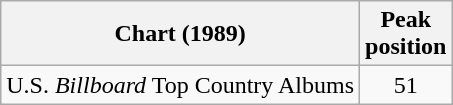<table class="wikitable">
<tr>
<th>Chart (1989)</th>
<th>Peak<br>position</th>
</tr>
<tr>
<td>U.S. <em>Billboard</em> Top Country Albums</td>
<td align="center">51</td>
</tr>
</table>
